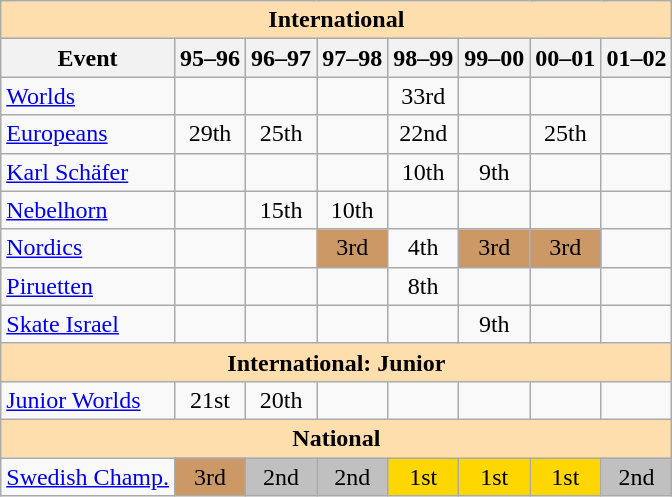<table class="wikitable" style="text-align:center">
<tr>
<th style="background-color: #ffdead; " colspan=8 align=center>International</th>
</tr>
<tr>
<th>Event</th>
<th>95–96</th>
<th>96–97</th>
<th>97–98</th>
<th>98–99</th>
<th>99–00</th>
<th>00–01</th>
<th>01–02</th>
</tr>
<tr>
<td align=left><a href='#'>Worlds</a></td>
<td></td>
<td></td>
<td></td>
<td>33rd</td>
<td></td>
<td></td>
<td></td>
</tr>
<tr>
<td align=left><a href='#'>Europeans</a></td>
<td>29th</td>
<td>25th</td>
<td></td>
<td>22nd</td>
<td></td>
<td>25th</td>
<td></td>
</tr>
<tr>
<td align=left><a href='#'>Karl Schäfer</a></td>
<td></td>
<td></td>
<td></td>
<td>10th</td>
<td>9th</td>
<td></td>
<td></td>
</tr>
<tr>
<td align=left><a href='#'>Nebelhorn</a></td>
<td></td>
<td>15th</td>
<td>10th</td>
<td></td>
<td></td>
<td></td>
<td></td>
</tr>
<tr>
<td align=left><a href='#'>Nordics</a></td>
<td></td>
<td></td>
<td bgcolor=cc9966>3rd</td>
<td>4th</td>
<td bgcolor=cc9966>3rd</td>
<td bgcolor=cc9966>3rd</td>
<td></td>
</tr>
<tr>
<td align=left><a href='#'>Piruetten</a></td>
<td></td>
<td></td>
<td></td>
<td>8th</td>
<td></td>
<td></td>
<td></td>
</tr>
<tr>
<td align=left><a href='#'>Skate Israel</a></td>
<td></td>
<td></td>
<td></td>
<td></td>
<td>9th</td>
<td></td>
<td></td>
</tr>
<tr>
<th style="background-color: #ffdead; " colspan=8 align=center>International: Junior</th>
</tr>
<tr>
<td align=left><a href='#'>Junior Worlds</a></td>
<td>21st</td>
<td>20th</td>
<td></td>
<td></td>
<td></td>
<td></td>
<td></td>
</tr>
<tr>
<th style="background-color: #ffdead; " colspan=8 align=center>National</th>
</tr>
<tr>
<td align=left><a href='#'>Swedish Champ.</a></td>
<td bgcolor=cc9966>3rd</td>
<td bgcolor=silver>2nd</td>
<td bgcolor=silver>2nd</td>
<td bgcolor=gold>1st</td>
<td bgcolor=gold>1st</td>
<td bgcolor=gold>1st</td>
<td bgcolor=silver>2nd</td>
</tr>
</table>
